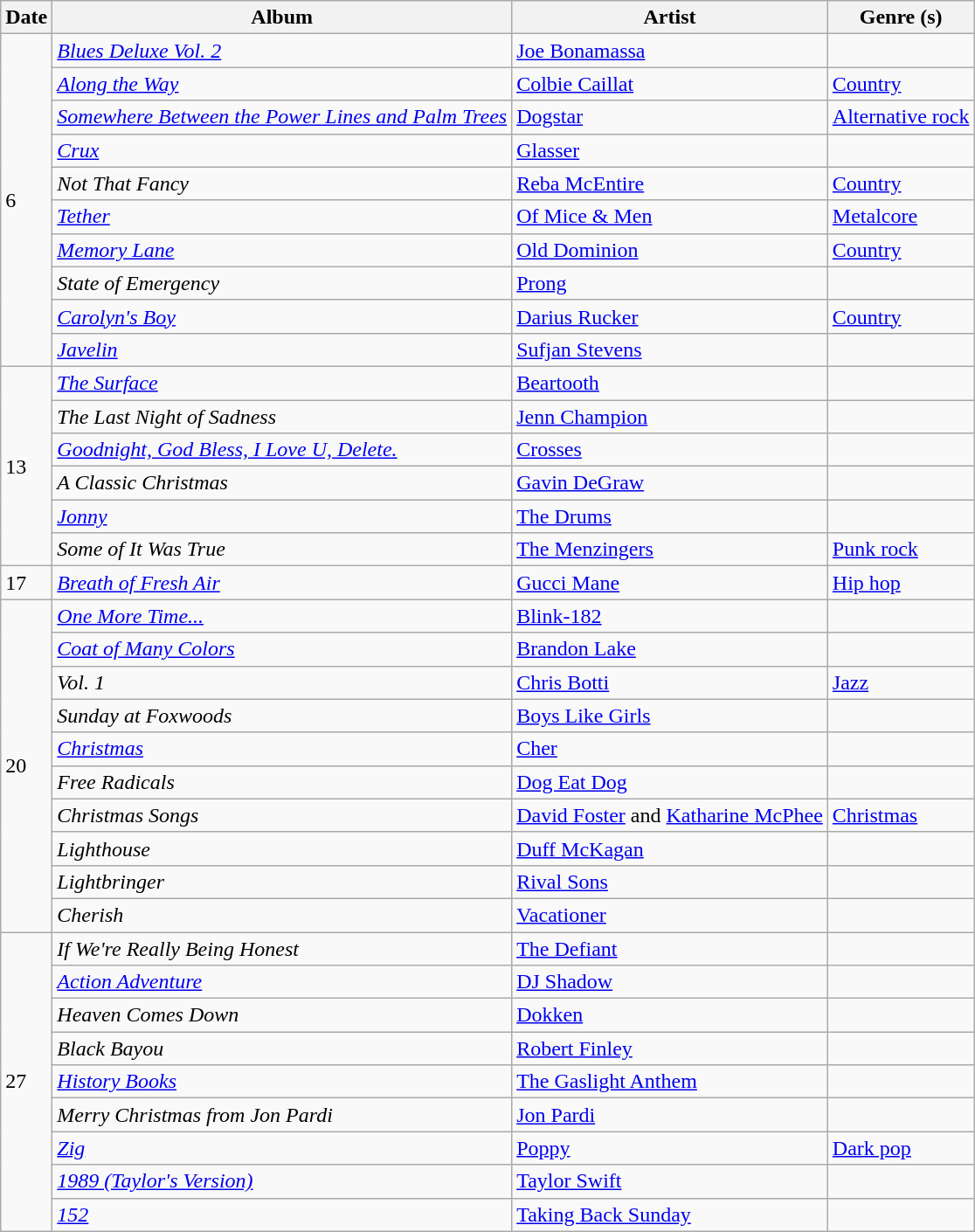<table class="wikitable">
<tr>
<th>Date</th>
<th>Album</th>
<th>Artist</th>
<th>Genre (s)</th>
</tr>
<tr>
<td rowspan="10">6</td>
<td><em><a href='#'>Blues Deluxe Vol. 2</a></em></td>
<td><a href='#'>Joe Bonamassa</a></td>
<td></td>
</tr>
<tr>
<td><em><a href='#'>Along the Way</a></em></td>
<td><a href='#'>Colbie Caillat</a></td>
<td><a href='#'>Country</a></td>
</tr>
<tr>
<td><em><a href='#'>Somewhere Between the Power Lines and Palm Trees</a></em></td>
<td><a href='#'>Dogstar</a></td>
<td><a href='#'>Alternative rock</a></td>
</tr>
<tr>
<td><em><a href='#'>Crux</a></em></td>
<td><a href='#'>Glasser</a></td>
<td></td>
</tr>
<tr>
<td><em>Not That Fancy</em></td>
<td><a href='#'>Reba McEntire</a></td>
<td><a href='#'>Country</a></td>
</tr>
<tr>
<td><em><a href='#'>Tether</a></em></td>
<td><a href='#'>Of Mice & Men</a></td>
<td><a href='#'>Metalcore</a></td>
</tr>
<tr>
<td><em><a href='#'>Memory Lane</a></em></td>
<td><a href='#'>Old Dominion</a></td>
<td><a href='#'>Country</a></td>
</tr>
<tr>
<td><em>State of Emergency</em></td>
<td><a href='#'>Prong</a></td>
<td></td>
</tr>
<tr>
<td><em><a href='#'>Carolyn's Boy</a></em></td>
<td><a href='#'>Darius Rucker</a></td>
<td><a href='#'>Country</a></td>
</tr>
<tr>
<td><em><a href='#'>Javelin</a></em></td>
<td><a href='#'>Sufjan Stevens</a></td>
<td></td>
</tr>
<tr>
<td rowspan="6">13</td>
<td><em><a href='#'>The Surface</a></em></td>
<td><a href='#'>Beartooth</a></td>
<td></td>
</tr>
<tr>
<td><em>The Last Night of Sadness</em></td>
<td><a href='#'>Jenn Champion</a></td>
<td></td>
</tr>
<tr>
<td><em><a href='#'>Goodnight, God Bless, I Love U, Delete.</a></em></td>
<td><a href='#'>Crosses</a></td>
<td></td>
</tr>
<tr>
<td><em>A Classic Christmas</em></td>
<td><a href='#'>Gavin DeGraw</a></td>
<td></td>
</tr>
<tr>
<td><em><a href='#'>Jonny</a></em></td>
<td><a href='#'>The Drums</a></td>
<td></td>
</tr>
<tr>
<td><em>Some of It Was True</em></td>
<td><a href='#'>The Menzingers</a></td>
<td><a href='#'>Punk rock</a></td>
</tr>
<tr>
<td>17</td>
<td><em><a href='#'>Breath of Fresh Air</a></em></td>
<td><a href='#'>Gucci Mane</a></td>
<td><a href='#'>Hip hop</a></td>
</tr>
<tr>
<td rowspan="10">20</td>
<td><em><a href='#'>One More Time...</a></em></td>
<td><a href='#'>Blink-182</a></td>
<td></td>
</tr>
<tr>
<td><em><a href='#'>Coat of Many Colors</a></em></td>
<td><a href='#'>Brandon Lake</a></td>
<td></td>
</tr>
<tr>
<td><em>Vol. 1</em></td>
<td><a href='#'>Chris Botti</a></td>
<td><a href='#'>Jazz</a></td>
</tr>
<tr>
<td><em>Sunday at Foxwoods</em></td>
<td><a href='#'>Boys Like Girls</a></td>
<td></td>
</tr>
<tr>
<td><em><a href='#'>Christmas</a></em></td>
<td><a href='#'>Cher</a></td>
<td></td>
</tr>
<tr>
<td><em>Free Radicals</em></td>
<td><a href='#'>Dog Eat Dog</a></td>
<td></td>
</tr>
<tr>
<td><em>Christmas Songs</em></td>
<td><a href='#'>David Foster</a> and <a href='#'>Katharine McPhee</a></td>
<td><a href='#'>Christmas</a></td>
</tr>
<tr>
<td><em>Lighthouse</em></td>
<td><a href='#'>Duff McKagan</a></td>
<td></td>
</tr>
<tr>
<td><em>Lightbringer</em></td>
<td><a href='#'>Rival Sons</a></td>
<td></td>
</tr>
<tr>
<td><em>Cherish</em></td>
<td><a href='#'>Vacationer</a></td>
<td></td>
</tr>
<tr>
<td rowspan="9">27</td>
<td><em>If We're Really Being Honest</em></td>
<td><a href='#'>The Defiant</a></td>
<td></td>
</tr>
<tr>
<td><em><a href='#'>Action Adventure</a></em></td>
<td><a href='#'>DJ Shadow</a></td>
<td></td>
</tr>
<tr>
<td><em>Heaven Comes Down</em></td>
<td><a href='#'>Dokken</a></td>
<td></td>
</tr>
<tr>
<td><em>Black Bayou</em></td>
<td><a href='#'>Robert Finley</a></td>
<td></td>
</tr>
<tr>
<td><em><a href='#'>History Books</a></em></td>
<td><a href='#'>The Gaslight Anthem</a></td>
<td></td>
</tr>
<tr>
<td><em>Merry Christmas from Jon Pardi</em></td>
<td><a href='#'>Jon Pardi</a></td>
<td></td>
</tr>
<tr>
<td><em><a href='#'>Zig</a></em></td>
<td><a href='#'>Poppy</a></td>
<td><a href='#'>Dark pop</a></td>
</tr>
<tr>
<td><em><a href='#'>1989 (Taylor's Version)</a></em></td>
<td><a href='#'>Taylor Swift</a></td>
<td></td>
</tr>
<tr>
<td><em><a href='#'>152</a></em></td>
<td><a href='#'>Taking Back Sunday</a></td>
<td></td>
</tr>
</table>
